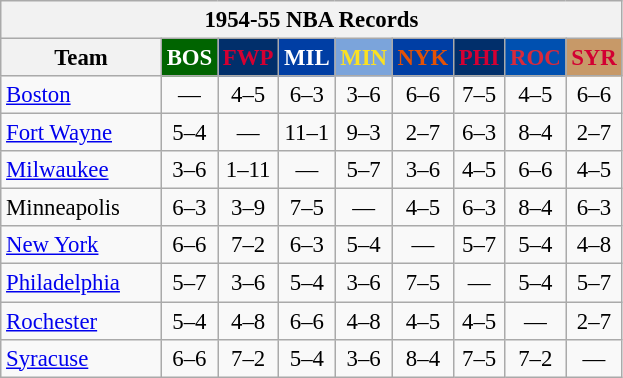<table class="wikitable" style="font-size:95%; text-align:center;">
<tr>
<th colspan=9>1954-55 NBA Records</th>
</tr>
<tr>
<th width=100>Team</th>
<th style="background:#006400;color:#FFFFFF;width=35">BOS</th>
<th style="background:#012F6B;color:#D40032;width=35">FWP</th>
<th style="background:#003EA4;color:#FFFFFF;width=35">MIL</th>
<th style="background:#7BA4DB;color:#FBE122;width=35">MIN</th>
<th style="background:#003EA4;color:#E45206;width=35">NYK</th>
<th style="background:#012F6B;color:#D50033;width=35">PHI</th>
<th style="background:#0050B0;color:#D82A3C;width=35">ROC</th>
<th style="background:#C79968;color:#D20032;width=35">SYR</th>
</tr>
<tr>
<td style="text-align:left;"><a href='#'>Boston</a></td>
<td>—</td>
<td>4–5</td>
<td>6–3</td>
<td>3–6</td>
<td>6–6</td>
<td>7–5</td>
<td>4–5</td>
<td>6–6</td>
</tr>
<tr>
<td style="text-align:left;"><a href='#'>Fort Wayne</a></td>
<td>5–4</td>
<td>—</td>
<td>11–1</td>
<td>9–3</td>
<td>2–7</td>
<td>6–3</td>
<td>8–4</td>
<td>2–7</td>
</tr>
<tr>
<td style="text-align:left;"><a href='#'>Milwaukee</a></td>
<td>3–6</td>
<td>1–11</td>
<td>—</td>
<td>5–7</td>
<td>3–6</td>
<td>4–5</td>
<td>6–6</td>
<td>4–5</td>
</tr>
<tr>
<td style="text-align:left;">Minneapolis</td>
<td>6–3</td>
<td>3–9</td>
<td>7–5</td>
<td>—</td>
<td>4–5</td>
<td>6–3</td>
<td>8–4</td>
<td>6–3</td>
</tr>
<tr>
<td style="text-align:left;"><a href='#'>New York</a></td>
<td>6–6</td>
<td>7–2</td>
<td>6–3</td>
<td>5–4</td>
<td>—</td>
<td>5–7</td>
<td>5–4</td>
<td>4–8</td>
</tr>
<tr>
<td style="text-align:left;"><a href='#'>Philadelphia</a></td>
<td>5–7</td>
<td>3–6</td>
<td>5–4</td>
<td>3–6</td>
<td>7–5</td>
<td>—</td>
<td>5–4</td>
<td>5–7</td>
</tr>
<tr>
<td style="text-align:left;"><a href='#'>Rochester</a></td>
<td>5–4</td>
<td>4–8</td>
<td>6–6</td>
<td>4–8</td>
<td>4–5</td>
<td>4–5</td>
<td>—</td>
<td>2–7</td>
</tr>
<tr>
<td style="text-align:left;"><a href='#'>Syracuse</a></td>
<td>6–6</td>
<td>7–2</td>
<td>5–4</td>
<td>3–6</td>
<td>8–4</td>
<td>7–5</td>
<td>7–2</td>
<td>—</td>
</tr>
</table>
